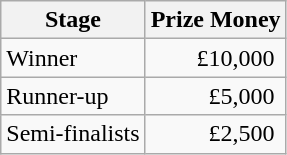<table class="wikitable">
<tr>
<th>Stage</th>
<th>Prize Money</th>
</tr>
<tr>
<td>Winner</td>
<td align=right>£10,000 </td>
</tr>
<tr>
<td>Runner-up</td>
<td align=right>£5,000 </td>
</tr>
<tr>
<td>Semi-finalists</td>
<td align=right>£2,500 </td>
</tr>
</table>
